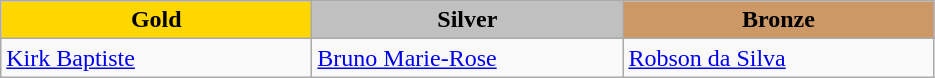<table class="wikitable" style="text-align:left">
<tr align="center">
<td width=200 bgcolor=gold><strong>Gold</strong></td>
<td width=200 bgcolor=silver><strong>Silver</strong></td>
<td width=200 bgcolor=CC9966><strong>Bronze</strong></td>
</tr>
<tr>
<td><a href='#'>Kirk Baptiste</a><br><em></em></td>
<td><a href='#'>Bruno Marie-Rose</a><br><em></em></td>
<td><a href='#'>Robson da Silva</a><br><em></em></td>
</tr>
</table>
